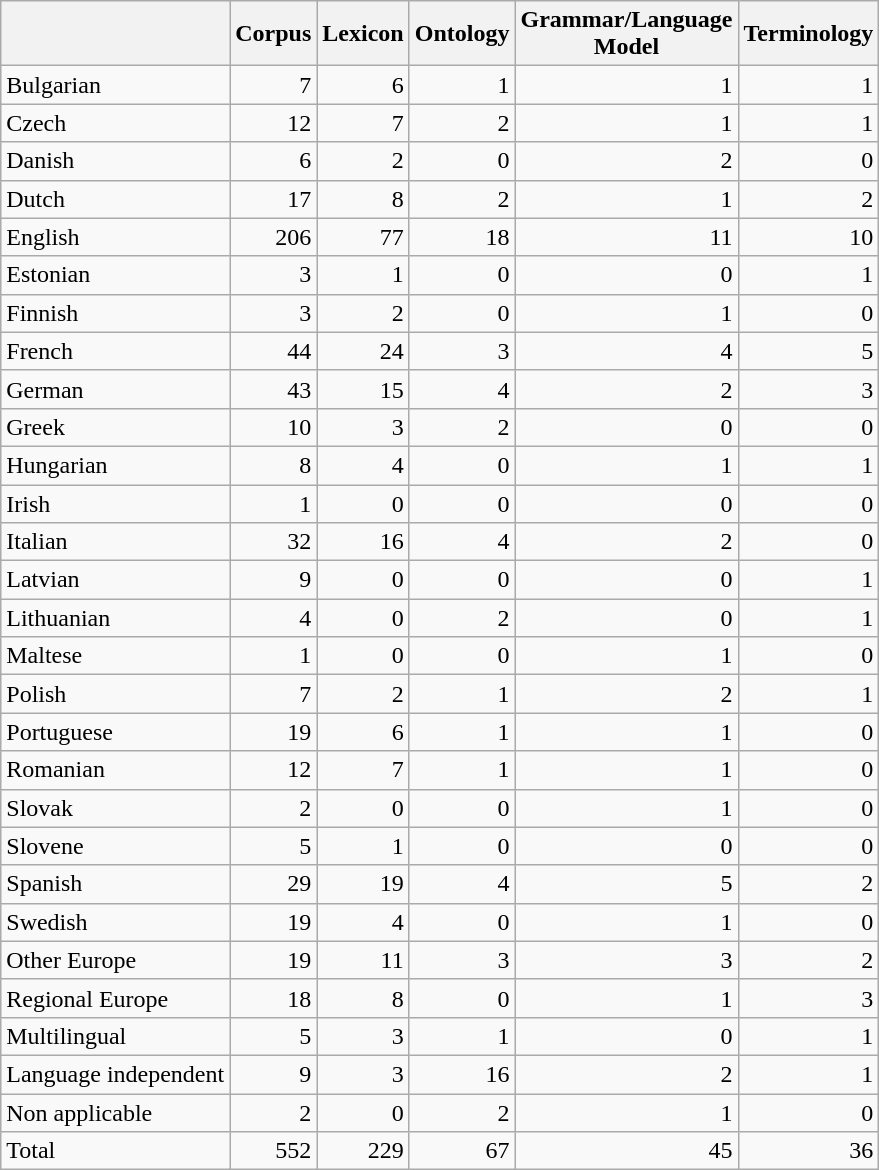<table class="wikitable">
<tr>
<th></th>
<th>Corpus</th>
<th>Lexicon</th>
<th>Ontology</th>
<th>Grammar/Language<br>Model</th>
<th>Terminology</th>
</tr>
<tr>
<td>Bulgarian</td>
<td align="right">7</td>
<td align="right">6</td>
<td align="right">1</td>
<td align="right">1</td>
<td align="right">1</td>
</tr>
<tr>
<td>Czech</td>
<td align="right">12</td>
<td align="right">7</td>
<td align="right">2</td>
<td align="right">1</td>
<td align="right">1</td>
</tr>
<tr>
<td>Danish</td>
<td align="right">6</td>
<td align="right">2</td>
<td align="right">0</td>
<td align="right">2</td>
<td align="right">0</td>
</tr>
<tr>
<td>Dutch</td>
<td align="right">17</td>
<td align="right">8</td>
<td align="right">2</td>
<td align="right">1</td>
<td align="right">2</td>
</tr>
<tr>
<td>English</td>
<td align="right">206</td>
<td align="right">77</td>
<td align="right">18</td>
<td align="right">11</td>
<td align="right">10</td>
</tr>
<tr>
<td>Estonian</td>
<td align="right">3</td>
<td align="right">1</td>
<td align="right">0</td>
<td align="right">0</td>
<td align="right">1</td>
</tr>
<tr>
<td>Finnish</td>
<td align="right">3</td>
<td align="right">2</td>
<td align="right">0</td>
<td align="right">1</td>
<td align="right">0</td>
</tr>
<tr>
<td>French</td>
<td align="right">44</td>
<td align="right">24</td>
<td align="right">3</td>
<td align="right">4</td>
<td align="right">5</td>
</tr>
<tr>
<td>German</td>
<td align="right">43</td>
<td align="right">15</td>
<td align="right">4</td>
<td align="right">2</td>
<td align="right">3</td>
</tr>
<tr>
<td>Greek</td>
<td align="right">10</td>
<td align="right">3</td>
<td align="right">2</td>
<td align="right">0</td>
<td align="right">0</td>
</tr>
<tr>
<td>Hungarian</td>
<td align="right">8</td>
<td align="right">4</td>
<td align="right">0</td>
<td align="right">1</td>
<td align="right">1</td>
</tr>
<tr>
<td>Irish</td>
<td align="right">1</td>
<td align="right">0</td>
<td align="right">0</td>
<td align="right">0</td>
<td align="right">0</td>
</tr>
<tr>
<td>Italian</td>
<td align="right">32</td>
<td align="right">16</td>
<td align="right">4</td>
<td align="right">2</td>
<td align="right">0</td>
</tr>
<tr>
<td>Latvian</td>
<td align="right">9</td>
<td align="right">0</td>
<td align="right">0</td>
<td align="right">0</td>
<td align="right">1</td>
</tr>
<tr>
<td>Lithuanian</td>
<td align="right">4</td>
<td align="right">0</td>
<td align="right">2</td>
<td align="right">0</td>
<td align="right">1</td>
</tr>
<tr>
<td>Maltese</td>
<td align="right">1</td>
<td align="right">0</td>
<td align="right">0</td>
<td align="right">1</td>
<td align="right">0</td>
</tr>
<tr>
<td>Polish</td>
<td align="right">7</td>
<td align="right">2</td>
<td align="right">1</td>
<td align="right">2</td>
<td align="right">1</td>
</tr>
<tr>
<td>Portuguese</td>
<td align="right">19</td>
<td align="right">6</td>
<td align="right">1</td>
<td align="right">1</td>
<td align="right">0</td>
</tr>
<tr>
<td>Romanian</td>
<td align="right">12</td>
<td align="right">7</td>
<td align="right">1</td>
<td align="right">1</td>
<td align="right">0</td>
</tr>
<tr>
<td>Slovak</td>
<td align="right">2</td>
<td align="right">0</td>
<td align="right">0</td>
<td align="right">1</td>
<td align="right">0</td>
</tr>
<tr>
<td>Slovene</td>
<td align="right">5</td>
<td align="right">1</td>
<td align="right">0</td>
<td align="right">0</td>
<td align="right">0</td>
</tr>
<tr>
<td>Spanish</td>
<td align="right">29</td>
<td align="right">19</td>
<td align="right">4</td>
<td align="right">5</td>
<td align="right">2</td>
</tr>
<tr>
<td>Swedish</td>
<td align="right">19</td>
<td align="right">4</td>
<td align="right">0</td>
<td align="right">1</td>
<td align="right">0</td>
</tr>
<tr>
<td>Other Europe</td>
<td align="right">19</td>
<td align="right">11</td>
<td align="right">3</td>
<td align="right">3</td>
<td align="right">2</td>
</tr>
<tr>
<td>Regional Europe</td>
<td align="right">18</td>
<td align="right">8</td>
<td align="right">0</td>
<td align="right">1</td>
<td align="right">3</td>
</tr>
<tr>
<td>Multilingual</td>
<td align="right">5</td>
<td align="right">3</td>
<td align="right">1</td>
<td align="right">0</td>
<td align="right">1</td>
</tr>
<tr>
<td>Language independent</td>
<td align="right">9</td>
<td align="right">3</td>
<td align="right">16</td>
<td align="right">2</td>
<td align="right">1</td>
</tr>
<tr>
<td>Non applicable</td>
<td align="right">2</td>
<td align="right">0</td>
<td align="right">2</td>
<td align="right">1</td>
<td align="right">0</td>
</tr>
<tr>
<td>Total</td>
<td align="right">552</td>
<td align="right">229</td>
<td align="right">67</td>
<td align="right">45</td>
<td align="right">36</td>
</tr>
</table>
